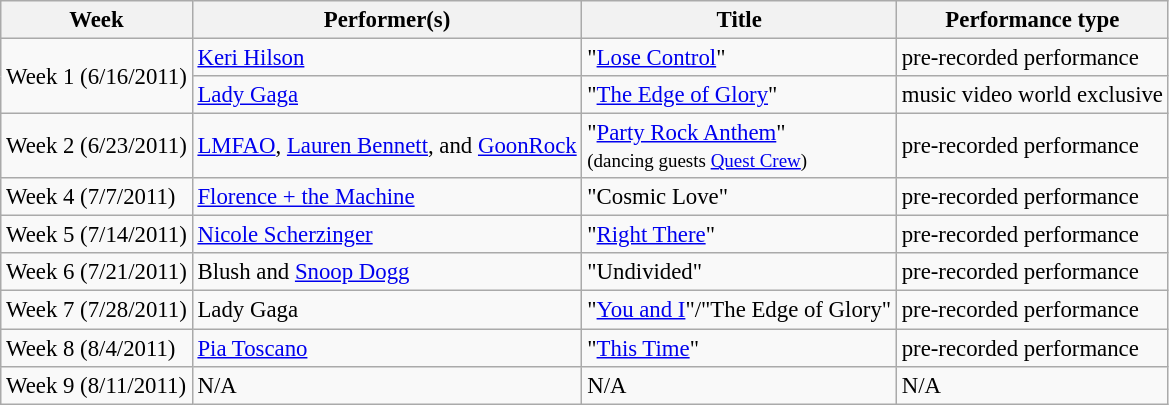<table class="wikitable" style="font-size:95%;">
<tr>
<th>Week</th>
<th>Performer(s)</th>
<th>Title</th>
<th>Performance type</th>
</tr>
<tr>
<td rowspan="2">Week 1 (6/16/2011)</td>
<td><a href='#'>Keri Hilson</a></td>
<td>"<a href='#'>Lose Control</a>"</td>
<td>pre-recorded performance</td>
</tr>
<tr>
<td><a href='#'>Lady Gaga</a></td>
<td>"<a href='#'>The Edge of Glory</a>"</td>
<td>music video world exclusive</td>
</tr>
<tr>
<td>Week 2 (6/23/2011)</td>
<td><a href='#'>LMFAO</a>, <a href='#'>Lauren Bennett</a>, and <a href='#'>GoonRock</a></td>
<td>"<a href='#'>Party Rock Anthem</a>"<br><small>(dancing guests <a href='#'>Quest Crew</a>)</small></td>
<td>pre-recorded performance</td>
</tr>
<tr>
<td>Week 4 (7/7/2011)</td>
<td><a href='#'>Florence + the Machine</a></td>
<td>"Cosmic Love"</td>
<td>pre-recorded performance</td>
</tr>
<tr>
<td>Week 5 (7/14/2011)</td>
<td><a href='#'>Nicole Scherzinger</a></td>
<td>"<a href='#'>Right There</a>"</td>
<td>pre-recorded performance</td>
</tr>
<tr>
<td>Week 6 (7/21/2011)</td>
<td>Blush and <a href='#'>Snoop Dogg</a></td>
<td>"Undivided"</td>
<td>pre-recorded performance</td>
</tr>
<tr>
<td>Week 7 (7/28/2011)</td>
<td>Lady Gaga</td>
<td>"<a href='#'>You and I</a>"/"The Edge of Glory"</td>
<td>pre-recorded performance</td>
</tr>
<tr>
<td>Week 8 (8/4/2011)</td>
<td><a href='#'>Pia Toscano</a></td>
<td>"<a href='#'>This Time</a>"</td>
<td>pre-recorded performance</td>
</tr>
<tr>
<td>Week 9 (8/11/2011)</td>
<td>N/A</td>
<td>N/A</td>
<td>N/A</td>
</tr>
</table>
